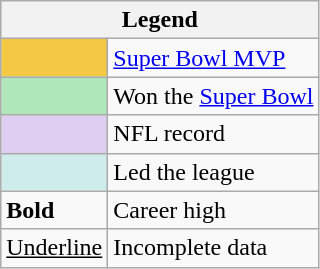<table class="wikitable">
<tr>
<th colspan="2">Legend</th>
</tr>
<tr>
<td style="background:#f4c842; width:3em;"></td>
<td><a href='#'>Super Bowl MVP</a></td>
</tr>
<tr>
<td style="background:#afe6ba; width:3em;"></td>
<td>Won the <a href='#'>Super Bowl</a></td>
</tr>
<tr>
<td style="background:#e0cef2; width:3em;"></td>
<td>NFL record</td>
</tr>
<tr>
<td style="background:#cfecec; width:3em;"></td>
<td>Led the league</td>
</tr>
<tr>
<td style="width:3em;"><strong>Bold</strong></td>
<td>Career high</td>
</tr>
<tr>
<td style="width:3em;"><u>Underline</u></td>
<td>Incomplete data</td>
</tr>
</table>
